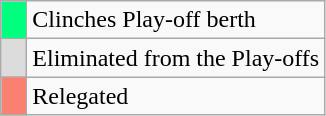<table class="wikitable">
<tr>
<td width=10px  bgcolor=00ff7f></td>
<td>Clinches Play-off berth</td>
</tr>
<tr>
<td width=10px  bgcolor=dcdcdc></td>
<td>Eliminated from the Play-offs</td>
</tr>
<tr>
<td width=10px  bgcolor=fa8072></td>
<td>Relegated</td>
</tr>
</table>
